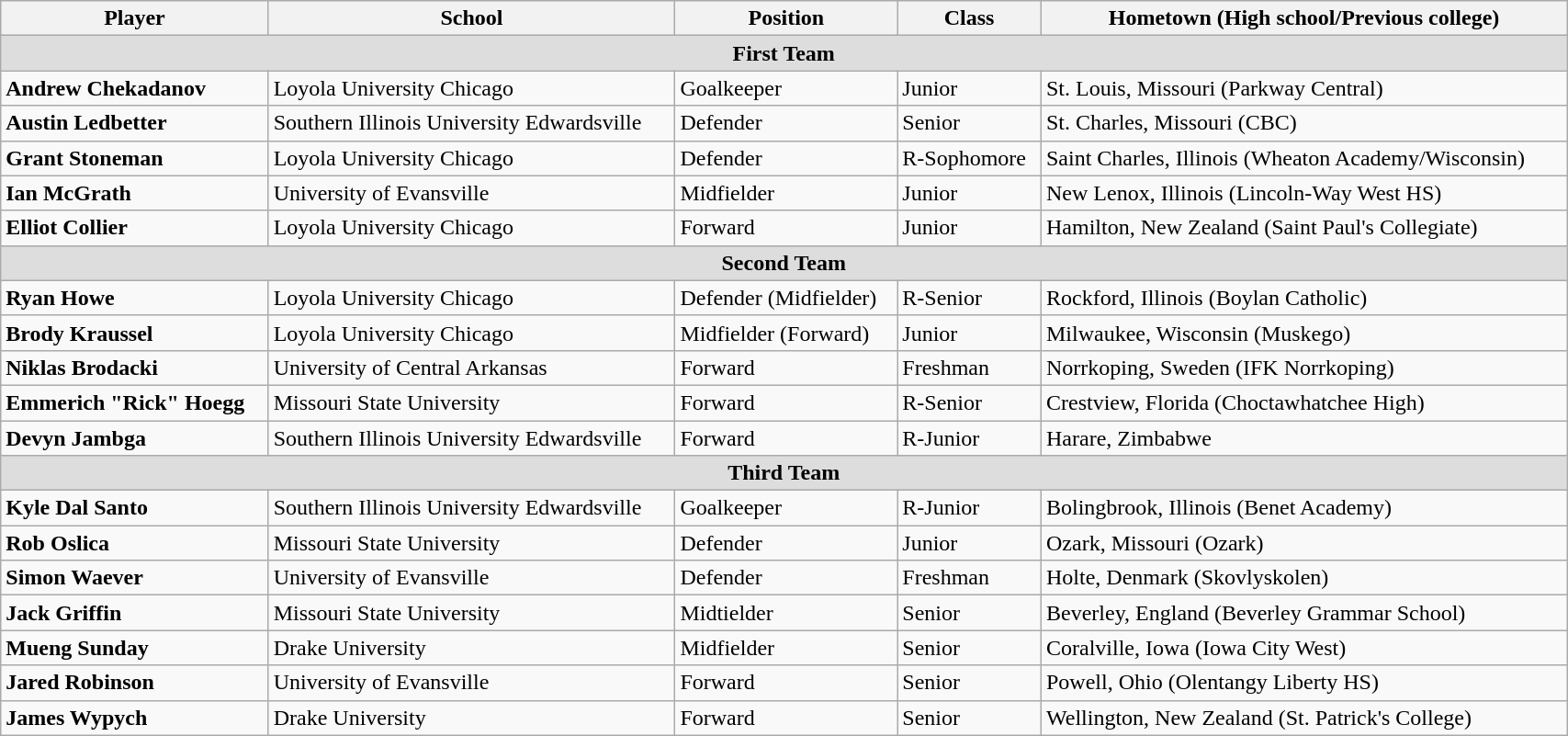<table class="wikitable sortable" style="text-align: left; width:90%">
<tr>
<th>Player</th>
<th>School</th>
<th>Position</th>
<th>Class</th>
<th>Hometown (High school/Previous college)</th>
</tr>
<tr>
<td colspan="5" style="text-align:center; background:#ddd;"><strong>First Team</strong></td>
</tr>
<tr>
<td><strong>Andrew Chekadanov</strong></td>
<td>Loyola University Chicago</td>
<td>Goalkeeper</td>
<td>Junior</td>
<td>St. Louis, Missouri (Parkway Central)</td>
</tr>
<tr>
<td><strong>Austin Ledbetter </strong></td>
<td>Southern Illinois University Edwardsville</td>
<td>Defender</td>
<td>Senior</td>
<td>St. Charles, Missouri (CBC)</td>
</tr>
<tr>
<td><strong>Grant Stoneman</strong></td>
<td>Loyola University Chicago</td>
<td>Defender</td>
<td>R-Sophomore</td>
<td>Saint Charles, Illinois (Wheaton Academy/Wisconsin)</td>
</tr>
<tr>
<td><strong>Ian McGrath </strong></td>
<td>University of Evansville</td>
<td>Midfielder</td>
<td>Junior</td>
<td>New Lenox, Illinois (Lincoln-Way West HS)</td>
</tr>
<tr>
<td><strong>Elliot Collier</strong></td>
<td>Loyola University Chicago</td>
<td>Forward</td>
<td>Junior</td>
<td>Hamilton, New Zealand (Saint Paul's Collegiate)</td>
</tr>
<tr>
<td colspan="5" style="text-align:center; background:#ddd;"><strong>Second Team</strong></td>
</tr>
<tr>
<td><strong>Ryan Howe </strong></td>
<td>Loyola University Chicago</td>
<td>Defender (Midfielder)</td>
<td>R-Senior</td>
<td>Rockford, Illinois (Boylan Catholic)</td>
</tr>
<tr>
<td><strong>Brody Kraussel </strong></td>
<td>Loyola University Chicago</td>
<td>Midfielder (Forward)</td>
<td>Junior</td>
<td>Milwaukee, Wisconsin (Muskego)</td>
</tr>
<tr>
<td><strong>Niklas Brodacki</strong></td>
<td>University of Central Arkansas</td>
<td>Forward</td>
<td>Freshman</td>
<td>Norrkoping, Sweden (IFK Norrkoping)</td>
</tr>
<tr>
<td><strong>Emmerich "Rick" Hoegg</strong></td>
<td>Missouri State University</td>
<td>Forward</td>
<td>R-Senior</td>
<td>Crestview, Florida (Choctawhatchee High)</td>
</tr>
<tr>
<td><strong>Devyn Jambga</strong></td>
<td>Southern Illinois University Edwardsville</td>
<td>Forward</td>
<td>R-Junior</td>
<td>Harare, Zimbabwe</td>
</tr>
<tr>
<td colspan="5" style="text-align:center; background:#ddd;"><strong>Third Team</strong></td>
</tr>
<tr>
<td><strong>Kyle Dal Santo</strong></td>
<td>Southern Illinois University Edwardsville</td>
<td>Goalkeeper</td>
<td>R-Junior</td>
<td>Bolingbrook, Illinois (Benet Academy)</td>
</tr>
<tr>
<td><strong>Rob Oslica </strong></td>
<td>Missouri State University</td>
<td>Defender</td>
<td>Junior</td>
<td>Ozark, Missouri (Ozark)</td>
</tr>
<tr>
<td><strong>Simon Waever</strong></td>
<td>University of Evansville</td>
<td>Defender</td>
<td>Freshman</td>
<td>Holte, Denmark (Skovlyskolen)</td>
</tr>
<tr>
<td><strong>Jack Griffin</strong></td>
<td>Missouri State University</td>
<td>Midtielder</td>
<td>Senior</td>
<td>Beverley, England (Beverley Grammar School)</td>
</tr>
<tr>
<td><strong>Mueng Sunday </strong></td>
<td>Drake University</td>
<td>Midfielder</td>
<td>Senior</td>
<td>Coralville, Iowa (Iowa City West)</td>
</tr>
<tr>
<td><strong>Jared Robinson</strong></td>
<td>University of Evansville</td>
<td>Forward</td>
<td>Senior</td>
<td>Powell, Ohio (Olentangy Liberty HS)</td>
</tr>
<tr>
<td><strong>James Wypych </strong></td>
<td>Drake University</td>
<td>Forward</td>
<td>Senior</td>
<td>Wellington, New Zealand (St. Patrick's College)</td>
</tr>
</table>
